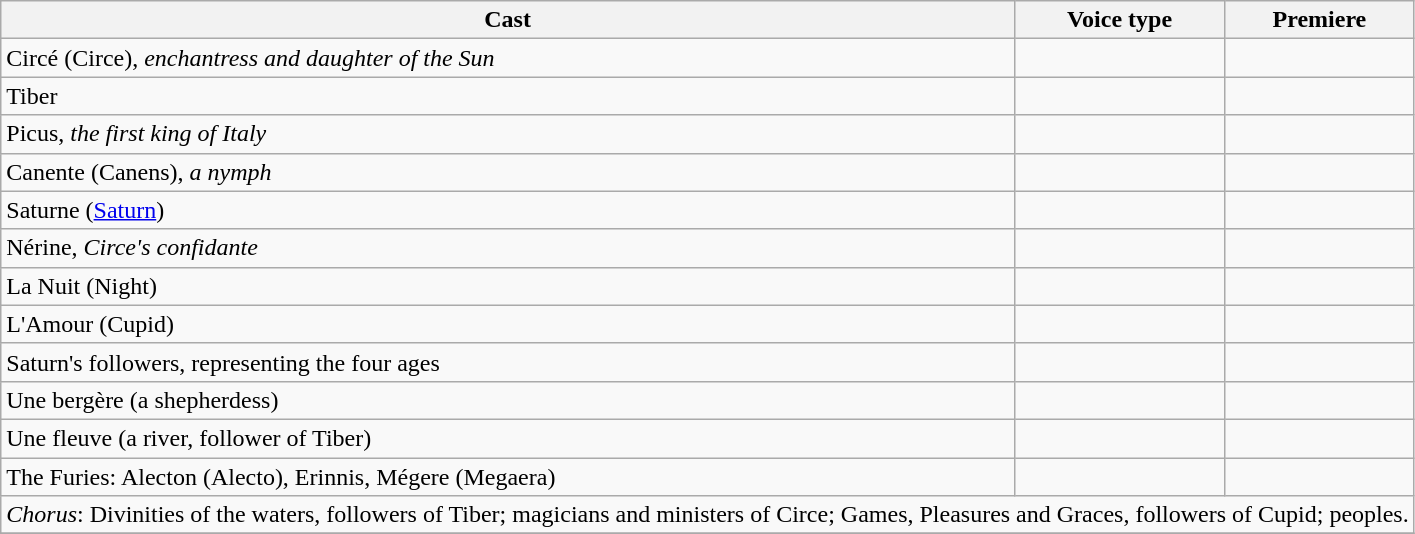<table class="wikitable">
<tr>
<th>Cast</th>
<th>Voice type</th>
<th>Premiere<br></th>
</tr>
<tr>
<td>Circé (Circe), <em>enchantress and daughter of the Sun</em></td>
<td></td>
<td></td>
</tr>
<tr>
<td>Tiber</td>
<td></td>
<td></td>
</tr>
<tr>
<td>Picus, <em>the first king of Italy</em></td>
<td></td>
<td></td>
</tr>
<tr>
<td>Canente (Canens), <em>a nymph</em></td>
<td></td>
<td></td>
</tr>
<tr>
<td>Saturne (<a href='#'>Saturn</a>)</td>
<td></td>
<td></td>
</tr>
<tr>
<td>Nérine, <em>Circe's confidante</em></td>
<td></td>
<td></td>
</tr>
<tr>
<td>La Nuit (Night)</td>
<td></td>
<td></td>
</tr>
<tr>
<td>L'Amour (Cupid)</td>
<td></td>
<td></td>
</tr>
<tr>
<td>Saturn's followers, representing the four ages</td>
<td></td>
<td></td>
</tr>
<tr>
<td>Une bergère (a shepherdess)</td>
<td></td>
<td></td>
</tr>
<tr>
<td>Une fleuve (a river, follower of Tiber)</td>
<td></td>
<td></td>
</tr>
<tr>
<td>The Furies: Alecton (Alecto), Erinnis, Mégere (Megaera)</td>
<td></td>
<td></td>
</tr>
<tr>
<td colspan="3"><em>Chorus</em>: Divinities of the waters, followers of Tiber; magicians and ministers of Circe; Games, Pleasures and Graces, followers of Cupid; peoples.</td>
</tr>
<tr>
</tr>
</table>
